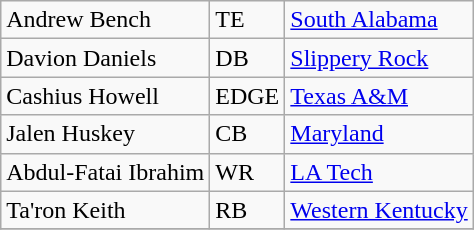<table class="wikitable sortable mw-collapsible mw-collapsed">
<tr>
<td>Andrew Bench</td>
<td>TE</td>
<td><a href='#'>South Alabama</a></td>
</tr>
<tr>
<td>Davion Daniels</td>
<td>DB</td>
<td><a href='#'>Slippery Rock</a></td>
</tr>
<tr>
<td>Cashius Howell</td>
<td>EDGE</td>
<td><a href='#'>Texas A&M</a></td>
</tr>
<tr>
<td>Jalen Huskey</td>
<td>CB</td>
<td><a href='#'>Maryland</a></td>
</tr>
<tr>
<td>Abdul-Fatai Ibrahim</td>
<td>WR</td>
<td><a href='#'>LA Tech</a></td>
</tr>
<tr>
<td>Ta'ron Keith</td>
<td>RB</td>
<td><a href='#'>Western Kentucky</a></td>
</tr>
<tr>
</tr>
</table>
